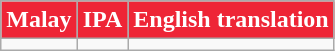<table class="wikitable" style="text-align:center;" cellpadding="1">
<tr>
<th style="background-color:#ee2536;color:#ffffff;">Malay</th>
<th style="background-color:#ee2536;color:#ffffff;">IPA</th>
<th style="background-color:#ee2536;color:#ffffff;">English translation</th>
</tr>
<tr style="vertical-align:top; white-space:nowrap;">
<td></td>
<td></td>
<td></td>
</tr>
</table>
